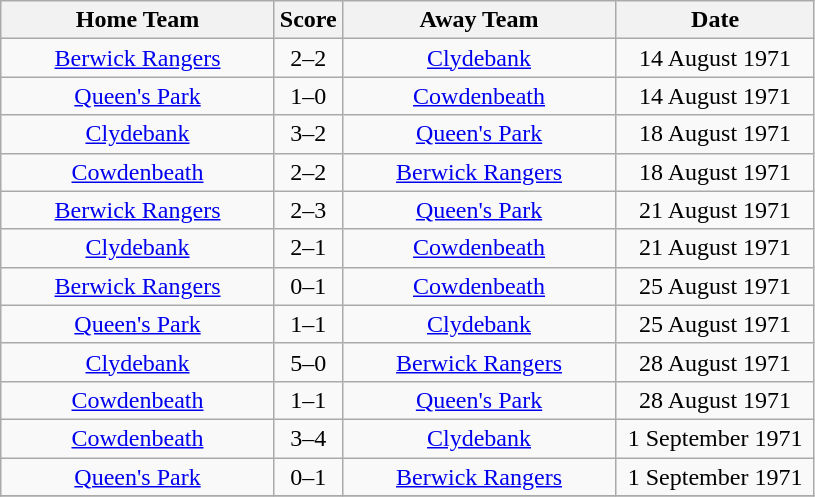<table class="wikitable" style="text-align:center;">
<tr>
<th width=175>Home Team</th>
<th width=20>Score</th>
<th width=175>Away Team</th>
<th width= 125>Date</th>
</tr>
<tr>
<td><a href='#'>Berwick Rangers</a></td>
<td>2–2</td>
<td><a href='#'>Clydebank</a></td>
<td>14 August 1971</td>
</tr>
<tr>
<td><a href='#'>Queen's Park</a></td>
<td>1–0</td>
<td><a href='#'>Cowdenbeath</a></td>
<td>14 August 1971</td>
</tr>
<tr>
<td><a href='#'>Clydebank</a></td>
<td>3–2</td>
<td><a href='#'>Queen's Park</a></td>
<td>18 August 1971</td>
</tr>
<tr>
<td><a href='#'>Cowdenbeath</a></td>
<td>2–2</td>
<td><a href='#'>Berwick Rangers</a></td>
<td>18 August 1971</td>
</tr>
<tr>
<td><a href='#'>Berwick Rangers</a></td>
<td>2–3</td>
<td><a href='#'>Queen's Park</a></td>
<td>21 August 1971</td>
</tr>
<tr>
<td><a href='#'>Clydebank</a></td>
<td>2–1</td>
<td><a href='#'>Cowdenbeath</a></td>
<td>21 August 1971</td>
</tr>
<tr>
<td><a href='#'>Berwick Rangers</a></td>
<td>0–1</td>
<td><a href='#'>Cowdenbeath</a></td>
<td>25 August 1971</td>
</tr>
<tr>
<td><a href='#'>Queen's Park</a></td>
<td>1–1</td>
<td><a href='#'>Clydebank</a></td>
<td>25 August 1971</td>
</tr>
<tr>
<td><a href='#'>Clydebank</a></td>
<td>5–0</td>
<td><a href='#'>Berwick Rangers</a></td>
<td>28 August 1971</td>
</tr>
<tr>
<td><a href='#'>Cowdenbeath</a></td>
<td>1–1</td>
<td><a href='#'>Queen's Park</a></td>
<td>28 August 1971</td>
</tr>
<tr>
<td><a href='#'>Cowdenbeath</a></td>
<td>3–4</td>
<td><a href='#'>Clydebank</a></td>
<td>1 September 1971</td>
</tr>
<tr>
<td><a href='#'>Queen's Park</a></td>
<td>0–1</td>
<td><a href='#'>Berwick Rangers</a></td>
<td>1 September 1971</td>
</tr>
<tr>
</tr>
</table>
